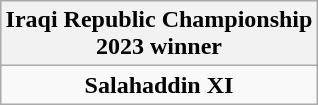<table class="wikitable" style="text-align: center; margin: 0 auto;">
<tr>
<th>Iraqi Republic Championship<br>2023 winner</th>
</tr>
<tr>
<td><strong>Salahaddin XI</strong></td>
</tr>
</table>
